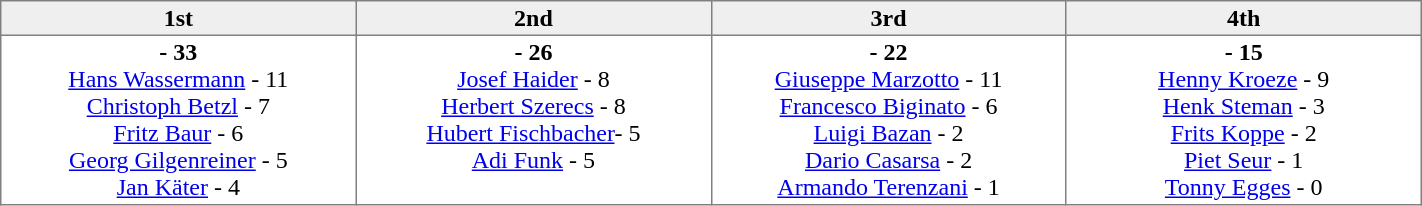<table border=1 cellpadding=2 cellspacing=0 width=75% style="border-collapse:collapse">
<tr align=center style="background:#efefef;">
<th width=20% >1st</th>
<th width=20% >2nd</th>
<th width=20% >3rd</th>
<th width=20%>4th</th>
</tr>
<tr align=center>
<td valign=top ><strong> - 33</strong><br><a href='#'>Hans Wassermann</a> - 11<br><a href='#'>Christoph Betzl</a> - 7<br><a href='#'>Fritz Baur</a> - 6<br><a href='#'>Georg Gilgenreiner</a> - 5<br><a href='#'>Jan Käter</a> - 4</td>
<td valign=top ><strong> - 26</strong><br><a href='#'>Josef Haider</a> - 8<br><a href='#'>Herbert Szerecs</a> - 8<br><a href='#'>Hubert Fischbacher</a>- 5<br><a href='#'>Adi Funk</a> - 5</td>
<td valign=top ><strong> - 22</strong><br><a href='#'>Giuseppe Marzotto</a> - 11<br><a href='#'>Francesco Biginato</a> - 6<br><a href='#'>Luigi Bazan</a> - 2<br><a href='#'>Dario Casarsa</a> - 2<br><a href='#'>Armando Terenzani</a> - 1</td>
<td valign=top><strong> - 15</strong><br><a href='#'>Henny Kroeze</a> - 9<br><a href='#'>Henk Steman</a> - 3<br><a href='#'>Frits Koppe</a> - 2<br><a href='#'>Piet Seur</a>  - 1<br><a href='#'>Tonny Egges</a> - 0</td>
</tr>
</table>
